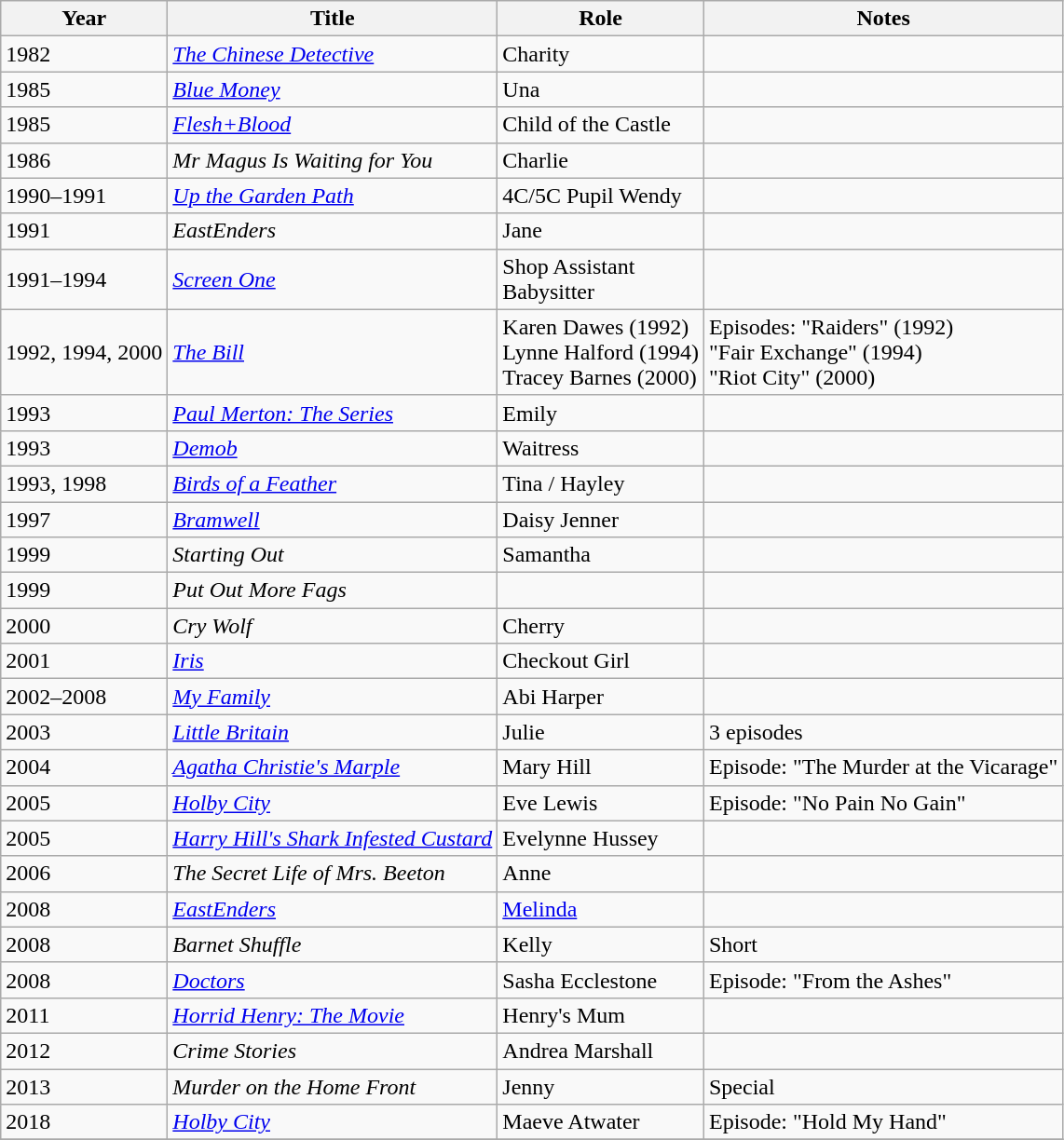<table class="wikitable sortable">
<tr>
<th>Year</th>
<th>Title</th>
<th>Role</th>
<th class="unsortable">Notes</th>
</tr>
<tr>
<td>1982</td>
<td><em><a href='#'>The Chinese Detective</a></em></td>
<td>Charity</td>
<td></td>
</tr>
<tr>
<td>1985</td>
<td><em><a href='#'>Blue Money</a></em></td>
<td>Una</td>
<td></td>
</tr>
<tr>
<td>1985</td>
<td><em><a href='#'>Flesh+Blood</a></em></td>
<td>Child of the Castle</td>
<td></td>
</tr>
<tr>
<td>1986</td>
<td><em>Mr Magus Is Waiting for You</em></td>
<td>Charlie</td>
<td></td>
</tr>
<tr>
<td>1990–1991</td>
<td><em><a href='#'>Up the Garden Path</a></em></td>
<td>4C/5C Pupil Wendy</td>
<td></td>
</tr>
<tr>
<td>1991</td>
<td><em>EastEnders</em></td>
<td>Jane</td>
<td></td>
</tr>
<tr>
<td>1991–1994</td>
<td><em><a href='#'>Screen One</a></em></td>
<td>Shop Assistant<br>Babysitter</td>
<td></td>
</tr>
<tr>
<td>1992, 1994, 2000</td>
<td><em><a href='#'>The Bill</a></em></td>
<td>Karen Dawes (1992)<br>Lynne Halford (1994)<br>Tracey Barnes (2000)</td>
<td>Episodes: "Raiders" (1992)<br>"Fair Exchange" (1994)<br>"Riot City" (2000)</td>
</tr>
<tr>
<td>1993</td>
<td><em><a href='#'>Paul Merton: The Series</a></em></td>
<td>Emily</td>
<td></td>
</tr>
<tr>
<td>1993</td>
<td><em><a href='#'>Demob</a></em></td>
<td>Waitress</td>
<td></td>
</tr>
<tr>
<td>1993, 1998</td>
<td><em><a href='#'>Birds of a Feather</a></em></td>
<td>Tina / Hayley</td>
<td></td>
</tr>
<tr>
<td>1997</td>
<td><em><a href='#'>Bramwell</a></em></td>
<td>Daisy Jenner</td>
<td></td>
</tr>
<tr>
<td>1999</td>
<td><em>Starting Out</em></td>
<td>Samantha</td>
<td></td>
</tr>
<tr>
<td>1999</td>
<td><em>Put Out More Fags</em></td>
<td></td>
<td></td>
</tr>
<tr>
<td>2000</td>
<td><em>Cry Wolf</em></td>
<td>Cherry</td>
<td></td>
</tr>
<tr>
<td>2001</td>
<td><em><a href='#'>Iris</a></em></td>
<td>Checkout Girl</td>
<td></td>
</tr>
<tr>
<td>2002–2008</td>
<td><em><a href='#'>My Family</a></em></td>
<td>Abi Harper</td>
<td></td>
</tr>
<tr>
<td>2003</td>
<td><em><a href='#'>Little Britain</a></em></td>
<td>Julie</td>
<td>3 episodes</td>
</tr>
<tr>
<td>2004</td>
<td><em><a href='#'>Agatha Christie's Marple</a></em></td>
<td>Mary Hill</td>
<td>Episode: "The Murder at the Vicarage"</td>
</tr>
<tr>
<td>2005</td>
<td><em><a href='#'>Holby City</a></em></td>
<td>Eve Lewis</td>
<td>Episode: "No Pain No Gain"</td>
</tr>
<tr>
<td>2005</td>
<td><em><a href='#'>Harry Hill's Shark Infested Custard</a></em></td>
<td>Evelynne Hussey</td>
<td></td>
</tr>
<tr>
<td>2006</td>
<td><em>The Secret Life of Mrs. Beeton</em></td>
<td>Anne</td>
<td></td>
</tr>
<tr>
<td>2008</td>
<td><em><a href='#'>EastEnders</a></em></td>
<td><a href='#'>Melinda</a></td>
<td></td>
</tr>
<tr>
<td>2008</td>
<td><em>Barnet Shuffle</em></td>
<td>Kelly</td>
<td>Short</td>
</tr>
<tr>
<td>2008</td>
<td><em><a href='#'>Doctors</a></em></td>
<td>Sasha Ecclestone</td>
<td>Episode: "From the Ashes"</td>
</tr>
<tr>
<td>2011</td>
<td><em><a href='#'>Horrid Henry: The Movie</a></em></td>
<td>Henry's Mum</td>
<td></td>
</tr>
<tr>
<td>2012</td>
<td><em>Crime Stories</em></td>
<td>Andrea Marshall</td>
<td></td>
</tr>
<tr>
<td>2013</td>
<td><em>Murder on the Home Front</em></td>
<td>Jenny</td>
<td>Special</td>
</tr>
<tr>
<td>2018</td>
<td><em><a href='#'>Holby City</a></em></td>
<td>Maeve Atwater</td>
<td>Episode: "Hold My Hand"</td>
</tr>
<tr>
</tr>
</table>
